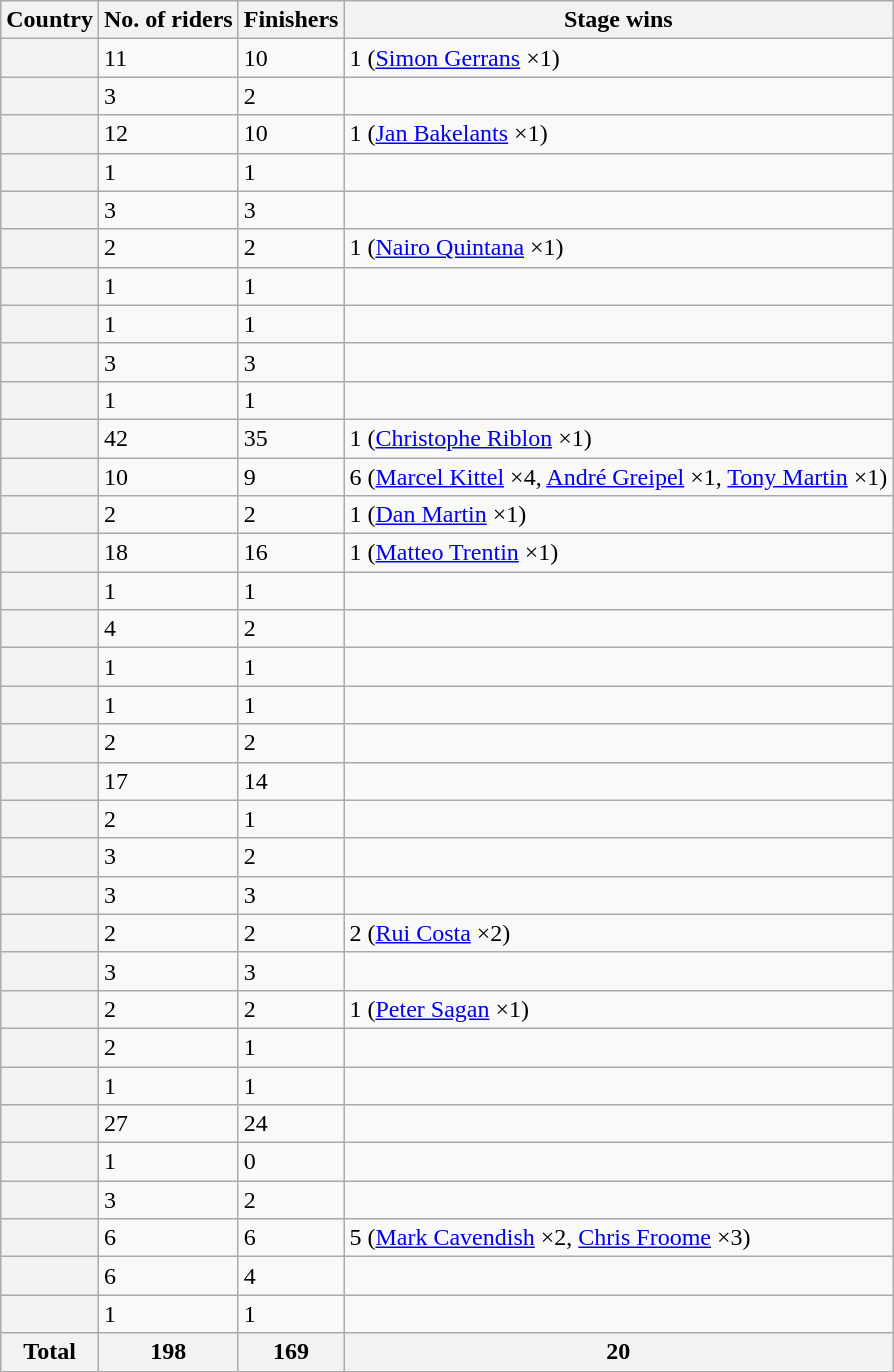<table class="wikitable plainrowheaders sortable">
<tr>
<th scope="col">Country</th>
<th scope="col">No. of riders</th>
<th scope="col">Finishers</th>
<th scope="col">Stage wins</th>
</tr>
<tr>
<th scope="row"></th>
<td>11</td>
<td>10</td>
<td>1 (<a href='#'>Simon Gerrans</a> ×1)</td>
</tr>
<tr>
<th scope="row"></th>
<td>3</td>
<td>2</td>
<td></td>
</tr>
<tr>
<th scope="row"></th>
<td>12</td>
<td>10</td>
<td>1 (<a href='#'>Jan Bakelants</a> ×1)</td>
</tr>
<tr>
<th scope="row"></th>
<td>1</td>
<td>1</td>
<td></td>
</tr>
<tr>
<th scope="row"></th>
<td>3</td>
<td>3</td>
<td></td>
</tr>
<tr>
<th scope="row"></th>
<td>2</td>
<td>2</td>
<td>1 (<a href='#'>Nairo Quintana</a> ×1)</td>
</tr>
<tr>
<th scope="row"></th>
<td>1</td>
<td>1</td>
<td></td>
</tr>
<tr>
<th scope="row"></th>
<td>1</td>
<td>1</td>
<td></td>
</tr>
<tr>
<th scope="row"></th>
<td>3</td>
<td>3</td>
<td></td>
</tr>
<tr>
<th scope="row"></th>
<td>1</td>
<td>1</td>
<td></td>
</tr>
<tr>
<th scope="row"></th>
<td>42</td>
<td>35</td>
<td>1 (<a href='#'>Christophe Riblon</a> ×1)</td>
</tr>
<tr>
<th scope="row"></th>
<td>10</td>
<td>9</td>
<td>6 (<a href='#'>Marcel Kittel</a> ×4, <a href='#'>André Greipel</a> ×1, <a href='#'>Tony Martin</a> ×1)</td>
</tr>
<tr>
<th scope="row"></th>
<td>2</td>
<td>2</td>
<td>1 (<a href='#'>Dan Martin</a> ×1)</td>
</tr>
<tr>
<th scope="row"></th>
<td>18</td>
<td>16</td>
<td>1 (<a href='#'>Matteo Trentin</a> ×1)</td>
</tr>
<tr>
<th scope="row"></th>
<td>1</td>
<td>1</td>
<td></td>
</tr>
<tr>
<th scope="row"></th>
<td>4</td>
<td>2</td>
<td></td>
</tr>
<tr>
<th scope="row"></th>
<td>1</td>
<td>1</td>
<td></td>
</tr>
<tr>
<th scope="row"></th>
<td>1</td>
<td>1</td>
<td></td>
</tr>
<tr>
<th scope="row"></th>
<td>2</td>
<td>2</td>
<td></td>
</tr>
<tr>
<th scope="row"></th>
<td>17</td>
<td>14</td>
<td></td>
</tr>
<tr>
<th scope="row"></th>
<td>2</td>
<td>1</td>
<td></td>
</tr>
<tr>
<th scope="row"></th>
<td>3</td>
<td>2</td>
<td></td>
</tr>
<tr>
<th scope="row"></th>
<td>3</td>
<td>3</td>
<td></td>
</tr>
<tr>
<th scope="row"></th>
<td>2</td>
<td>2</td>
<td>2 (<a href='#'>Rui Costa</a> ×2)</td>
</tr>
<tr>
<th scope="row"></th>
<td>3</td>
<td>3</td>
<td></td>
</tr>
<tr>
<th scope="row"></th>
<td>2</td>
<td>2</td>
<td>1 (<a href='#'>Peter Sagan</a> ×1)</td>
</tr>
<tr>
<th scope="row"></th>
<td>2</td>
<td>1</td>
<td></td>
</tr>
<tr>
<th scope="row"></th>
<td>1</td>
<td>1</td>
<td></td>
</tr>
<tr>
<th scope="row"></th>
<td>27</td>
<td>24</td>
<td></td>
</tr>
<tr>
<th scope="row"></th>
<td>1</td>
<td>0</td>
<td></td>
</tr>
<tr>
<th scope="row"></th>
<td>3</td>
<td>2</td>
<td></td>
</tr>
<tr>
<th scope="row"></th>
<td>6</td>
<td>6</td>
<td>5 (<a href='#'>Mark Cavendish</a> ×2, <a href='#'>Chris Froome</a> ×3)</td>
</tr>
<tr>
<th scope="row"></th>
<td>6</td>
<td>4</td>
<td></td>
</tr>
<tr>
<th scope="row"></th>
<td>1</td>
<td>1</td>
<td></td>
</tr>
<tr>
<th>Total</th>
<th>198</th>
<th>169</th>
<th>20</th>
</tr>
</table>
